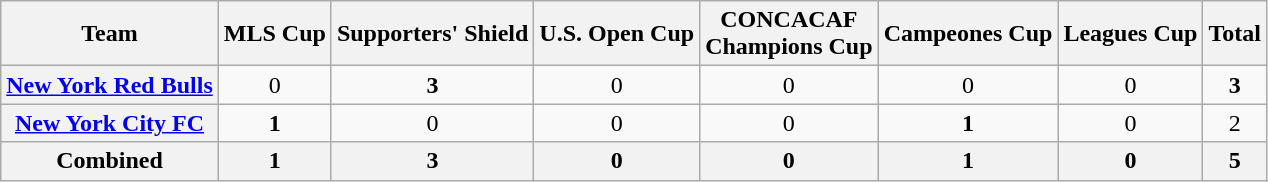<table class="wikitable" style="text-align:center;">
<tr>
<th>Team</th>
<th>MLS Cup</th>
<th>Supporters' Shield</th>
<th>U.S. Open Cup</th>
<th>CONCACAF<br>Champions Cup</th>
<th>Campeones Cup</th>
<th>Leagues Cup</th>
<th>Total</th>
</tr>
<tr>
<th><a href='#'>New York Red Bulls</a></th>
<td>0</td>
<td><strong>3</strong></td>
<td>0</td>
<td>0</td>
<td>0</td>
<td>0</td>
<td><strong>3</strong></td>
</tr>
<tr>
<th><a href='#'>New York City FC</a></th>
<td><strong>1</strong></td>
<td>0</td>
<td>0</td>
<td>0</td>
<td><strong>1</strong></td>
<td>0</td>
<td>2</td>
</tr>
<tr>
<th>Combined</th>
<th>1</th>
<th>3</th>
<th>0</th>
<th>0</th>
<th>1</th>
<th>0</th>
<th>5</th>
</tr>
</table>
